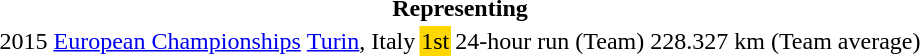<table>
<tr>
<th colspan="6">Representing </th>
</tr>
<tr>
<td>2015</td>
<td><a href='#'>European Championships</a></td>
<td><a href='#'>Turin</a>, Italy</td>
<td style="background:gold;">1st</td>
<td>24-hour run (Team)</td>
<td>228.327 km (Team average)</td>
</tr>
</table>
